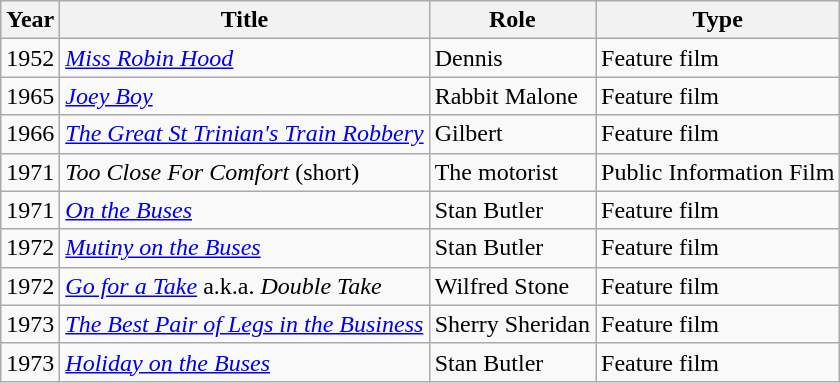<table class="wikitable">
<tr>
<th>Year</th>
<th>Title</th>
<th>Role</th>
<th>Type</th>
</tr>
<tr>
<td>1952</td>
<td><em><a href='#'>Miss Robin Hood</a></em></td>
<td>Dennis</td>
<td>Feature film</td>
</tr>
<tr>
<td>1965</td>
<td><em><a href='#'>Joey Boy</a></em></td>
<td>Rabbit Malone</td>
<td>Feature film</td>
</tr>
<tr>
<td>1966</td>
<td><em><a href='#'>The Great St Trinian's Train Robbery</a></em></td>
<td>Gilbert</td>
<td>Feature film</td>
</tr>
<tr>
<td>1971</td>
<td><em>Too Close For Comfort</em> (short)</td>
<td>The motorist</td>
<td>Public Information Film</td>
</tr>
<tr>
<td>1971</td>
<td><em><a href='#'>On the Buses</a></em></td>
<td>Stan Butler</td>
<td>Feature film</td>
</tr>
<tr>
<td>1972</td>
<td><em><a href='#'>Mutiny on the Buses</a></em></td>
<td>Stan Butler</td>
<td>Feature film</td>
</tr>
<tr>
<td>1972</td>
<td><em><a href='#'>Go for a Take</a></em> a.k.a. <em>Double Take</em></td>
<td>Wilfred Stone</td>
<td>Feature film</td>
</tr>
<tr>
<td>1973</td>
<td><em><a href='#'>The Best Pair of Legs in the Business</a></em></td>
<td>Sherry Sheridan</td>
<td>Feature film</td>
</tr>
<tr>
<td>1973</td>
<td><em><a href='#'>Holiday on the Buses</a></em></td>
<td>Stan Butler</td>
<td>Feature film</td>
</tr>
</table>
